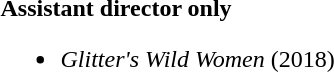<table style="width:100%;">
<tr style="vertical-align:top;">
<td width="40%"><br><strong>Assistant director only</strong><ul><li><em>Glitter's Wild Women</em> (2018)</li></ul></td>
</tr>
</table>
